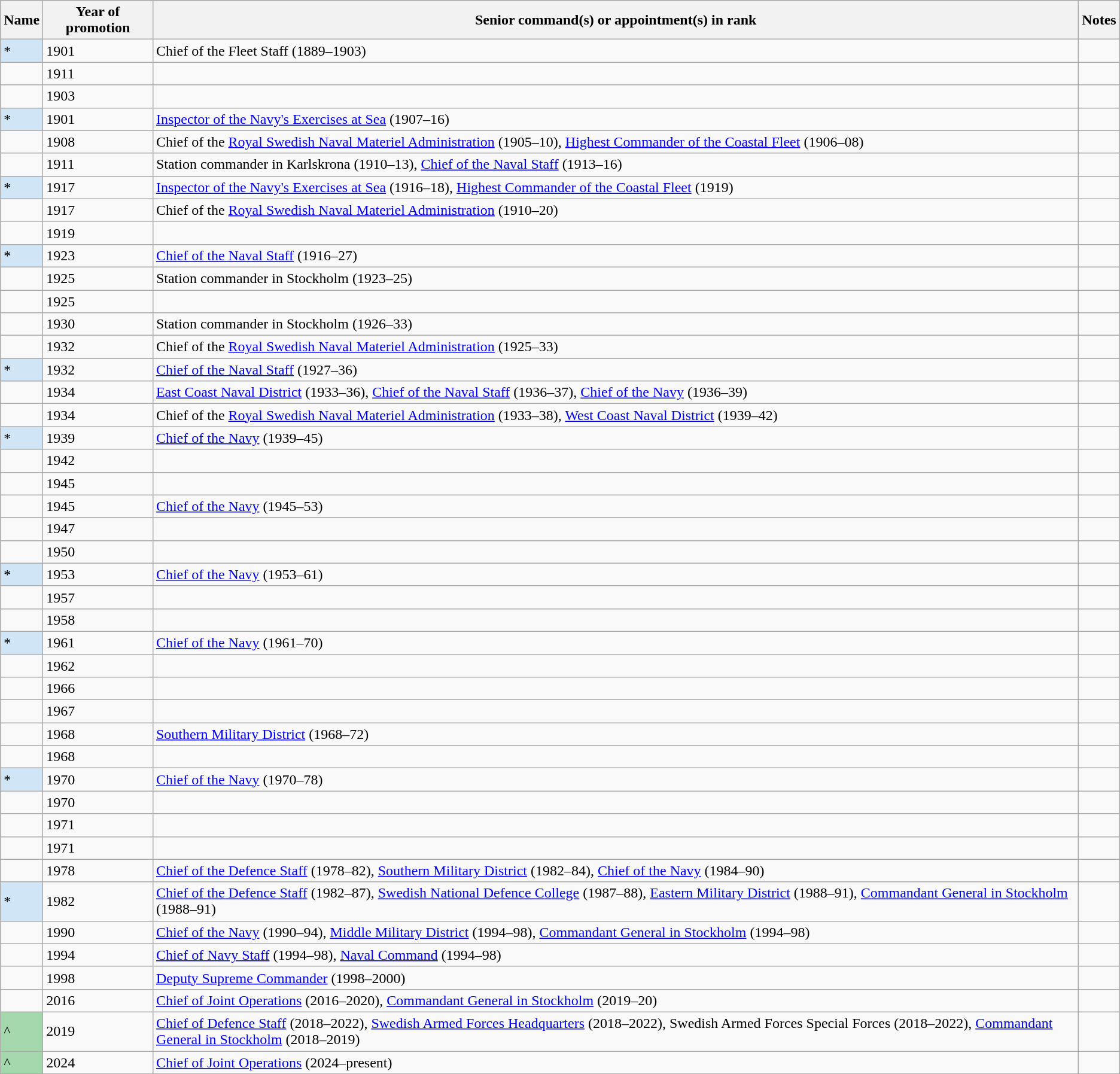<table class="wikitable plainrowheaders sortable">
<tr>
<th scope="col">Name</th>
<th scope="col">Year of promotion</th>
<th scope="col">Senior command(s) or appointment(s) in rank</th>
<th scope="col" class="unsortable">Notes</th>
</tr>
<tr>
<td style="background:#d0e5f5;">*</td>
<td>1901</td>
<td>Chief of the Fleet Staff (1889–1903)</td>
<td></td>
</tr>
<tr>
<td></td>
<td>1911</td>
<td></td>
<td></td>
</tr>
<tr>
<td></td>
<td>1903</td>
<td></td>
<td></td>
</tr>
<tr>
<td style="background:#d0e5f5;">*</td>
<td>1901</td>
<td><a href='#'>Inspector of the Navy's Exercises at Sea</a> (1907–16)</td>
<td></td>
</tr>
<tr>
<td></td>
<td>1908</td>
<td>Chief of the <a href='#'>Royal Swedish Naval Materiel Administration</a> (1905–10), <a href='#'>Highest Commander of the Coastal Fleet</a> (1906–08)</td>
<td></td>
</tr>
<tr>
<td></td>
<td>1911</td>
<td>Station commander in Karlskrona (1910–13), <a href='#'>Chief of the Naval Staff</a> (1913–16)</td>
<td></td>
</tr>
<tr>
<td style="background:#d0e5f5;">*</td>
<td>1917</td>
<td><a href='#'>Inspector of the Navy's Exercises at Sea</a> (1916–18), <a href='#'>Highest Commander of the Coastal Fleet</a> (1919)</td>
<td></td>
</tr>
<tr>
<td></td>
<td>1917</td>
<td>Chief of the <a href='#'>Royal Swedish Naval Materiel Administration</a> (1910–20)</td>
<td></td>
</tr>
<tr>
<td></td>
<td>1919</td>
<td></td>
<td></td>
</tr>
<tr>
<td style="background:#d0e5f5;">*</td>
<td>1923</td>
<td><a href='#'>Chief of the Naval Staff</a> (1916–27)</td>
<td></td>
</tr>
<tr>
<td></td>
<td>1925</td>
<td>Station commander in Stockholm (1923–25)</td>
<td></td>
</tr>
<tr>
<td></td>
<td>1925</td>
<td></td>
<td></td>
</tr>
<tr>
<td></td>
<td>1930</td>
<td>Station commander in Stockholm (1926–33)</td>
<td></td>
</tr>
<tr>
<td></td>
<td>1932</td>
<td>Chief of the <a href='#'>Royal Swedish Naval Materiel Administration</a> (1925–33)</td>
<td></td>
</tr>
<tr>
<td style="background:#d0e5f5;">*</td>
<td>1932</td>
<td><a href='#'>Chief of the Naval Staff</a> (1927–36)</td>
<td></td>
</tr>
<tr>
<td></td>
<td>1934</td>
<td><a href='#'>East Coast Naval District</a> (1933–36), <a href='#'>Chief of the Naval Staff</a> (1936–37), <a href='#'>Chief of the Navy</a> (1936–39)</td>
<td></td>
</tr>
<tr>
<td></td>
<td>1934</td>
<td>Chief of the <a href='#'>Royal Swedish Naval Materiel Administration</a> (1933–38), <a href='#'>West Coast Naval District</a> (1939–42)</td>
<td></td>
</tr>
<tr>
<td style="background:#d0e5f5;">*</td>
<td>1939</td>
<td><a href='#'>Chief of the Navy</a> (1939–45)</td>
<td></td>
</tr>
<tr>
<td></td>
<td>1942</td>
<td></td>
<td></td>
</tr>
<tr>
<td></td>
<td>1945</td>
<td></td>
<td></td>
</tr>
<tr>
<td></td>
<td>1945</td>
<td><a href='#'>Chief of the Navy</a> (1945–53)</td>
<td></td>
</tr>
<tr>
<td></td>
<td>1947</td>
<td></td>
<td></td>
</tr>
<tr>
<td></td>
<td>1950</td>
<td></td>
<td></td>
</tr>
<tr>
<td style="background:#d0e5f5;">*</td>
<td>1953</td>
<td><a href='#'>Chief of the Navy</a> (1953–61)</td>
<td></td>
</tr>
<tr>
<td></td>
<td>1957</td>
<td></td>
<td></td>
</tr>
<tr>
<td></td>
<td>1958</td>
<td></td>
<td></td>
</tr>
<tr>
<td style="background:#d0e5f5;">*</td>
<td>1961</td>
<td><a href='#'>Chief of the Navy</a> (1961–70)</td>
<td></td>
</tr>
<tr>
<td></td>
<td>1962</td>
<td></td>
<td></td>
</tr>
<tr>
<td></td>
<td>1966</td>
<td></td>
<td></td>
</tr>
<tr>
<td></td>
<td>1967</td>
<td></td>
<td></td>
</tr>
<tr>
<td></td>
<td>1968</td>
<td><a href='#'>Southern Military District</a> (1968–72)</td>
<td></td>
</tr>
<tr>
<td></td>
<td>1968</td>
<td></td>
<td></td>
</tr>
<tr>
<td style="background:#d0e5f5;">*</td>
<td>1970</td>
<td><a href='#'>Chief of the Navy</a> (1970–78)</td>
<td></td>
</tr>
<tr>
<td></td>
<td>1970</td>
<td></td>
<td></td>
</tr>
<tr>
<td></td>
<td>1971</td>
<td></td>
<td></td>
</tr>
<tr>
<td></td>
<td>1971</td>
<td></td>
<td></td>
</tr>
<tr>
<td></td>
<td>1978</td>
<td><a href='#'>Chief of the Defence Staff</a> (1978–82), <a href='#'>Southern Military District</a> (1982–84), <a href='#'>Chief of the Navy</a> (1984–90)</td>
<td></td>
</tr>
<tr>
<td style="background:#d0e5f5;">*</td>
<td>1982</td>
<td><a href='#'>Chief of the Defence Staff</a> (1982–87), <a href='#'>Swedish National Defence College</a> (1987–88), <a href='#'>Eastern Military District</a> (1988–91), <a href='#'>Commandant General in Stockholm</a> (1988–91)</td>
<td></td>
</tr>
<tr>
<td></td>
<td>1990</td>
<td><a href='#'>Chief of the Navy</a> (1990–94), <a href='#'>Middle Military District</a> (1994–98), <a href='#'>Commandant General in Stockholm</a> (1994–98)</td>
<td></td>
</tr>
<tr>
<td></td>
<td>1994</td>
<td><a href='#'>Chief of Navy Staff</a> (1994–98), <a href='#'>Naval Command</a> (1994–98)</td>
<td></td>
</tr>
<tr>
<td></td>
<td>1998</td>
<td><a href='#'>Deputy Supreme Commander</a> (1998–2000)</td>
<td></td>
</tr>
<tr>
<td></td>
<td>2016</td>
<td><a href='#'>Chief of Joint Operations</a> (2016–2020), <a href='#'>Commandant General in Stockholm</a> (2019–20)</td>
<td></td>
</tr>
<tr>
<td style="background:#a3d9aa;">^</td>
<td>2019</td>
<td><a href='#'>Chief of Defence Staff</a> (2018–2022), <a href='#'>Swedish Armed Forces Headquarters</a> (2018–2022), Swedish Armed Forces Special Forces (2018–2022), <a href='#'>Commandant General in Stockholm</a> (2018–2019)</td>
<td></td>
</tr>
<tr>
<td style="background:#a3d9aa;">^</td>
<td>2024</td>
<td><a href='#'>Chief of Joint Operations</a> (2024–present)</td>
<td></td>
</tr>
</table>
